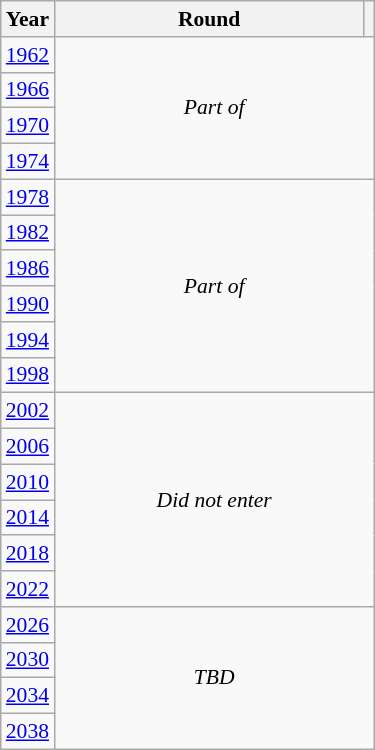<table class="wikitable" style="text-align: center; font-size:90%">
<tr>
<th>Year</th>
<th style="width:200px">Round</th>
<th></th>
</tr>
<tr>
<td><a href='#'>1962</a></td>
<td colspan="2" rowspan="4"><em>Part of </em></td>
</tr>
<tr>
<td><a href='#'>1966</a></td>
</tr>
<tr>
<td><a href='#'>1970</a></td>
</tr>
<tr>
<td><a href='#'>1974</a></td>
</tr>
<tr>
<td><a href='#'>1978</a></td>
<td colspan="2" rowspan="6"><em>Part of </em></td>
</tr>
<tr>
<td><a href='#'>1982</a></td>
</tr>
<tr>
<td><a href='#'>1986</a></td>
</tr>
<tr>
<td><a href='#'>1990</a></td>
</tr>
<tr>
<td><a href='#'>1994</a></td>
</tr>
<tr>
<td><a href='#'>1998</a></td>
</tr>
<tr>
<td><a href='#'>2002</a></td>
<td colspan="2" rowspan="6"><em>Did not enter</em></td>
</tr>
<tr>
<td><a href='#'>2006</a></td>
</tr>
<tr>
<td><a href='#'>2010</a></td>
</tr>
<tr>
<td><a href='#'>2014</a></td>
</tr>
<tr>
<td><a href='#'>2018</a></td>
</tr>
<tr>
<td><a href='#'>2022</a></td>
</tr>
<tr>
<td><a href='#'>2026</a></td>
<td colspan="2" rowspan="4"><em>TBD</em></td>
</tr>
<tr>
<td><a href='#'>2030</a></td>
</tr>
<tr>
<td><a href='#'>2034</a></td>
</tr>
<tr>
<td><a href='#'>2038</a></td>
</tr>
</table>
